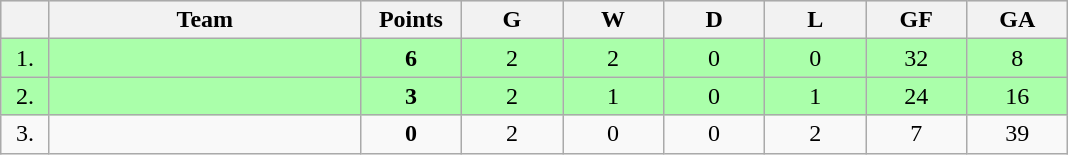<table class=wikitable style="text-align:center">
<tr bgcolor="#DCDCDC">
<th width="25"></th>
<th width="200">Team</th>
<th width="60">Points</th>
<th width="60">G</th>
<th width="60">W</th>
<th width="60">D</th>
<th width="60">L</th>
<th width="60">GF</th>
<th width="60">GA</th>
</tr>
<tr bgcolor=#AAFFAA>
<td>1.</td>
<td align=left></td>
<td><strong>6</strong></td>
<td>2</td>
<td>2</td>
<td>0</td>
<td>0</td>
<td>32</td>
<td>8</td>
</tr>
<tr bgcolor=#AAFFAA>
<td>2.</td>
<td align=left></td>
<td><strong>3</strong></td>
<td>2</td>
<td>1</td>
<td>0</td>
<td>1</td>
<td>24</td>
<td>16</td>
</tr>
<tr>
<td>3.</td>
<td align=left></td>
<td><strong>0</strong></td>
<td>2</td>
<td>0</td>
<td>0</td>
<td>2</td>
<td>7</td>
<td>39</td>
</tr>
</table>
